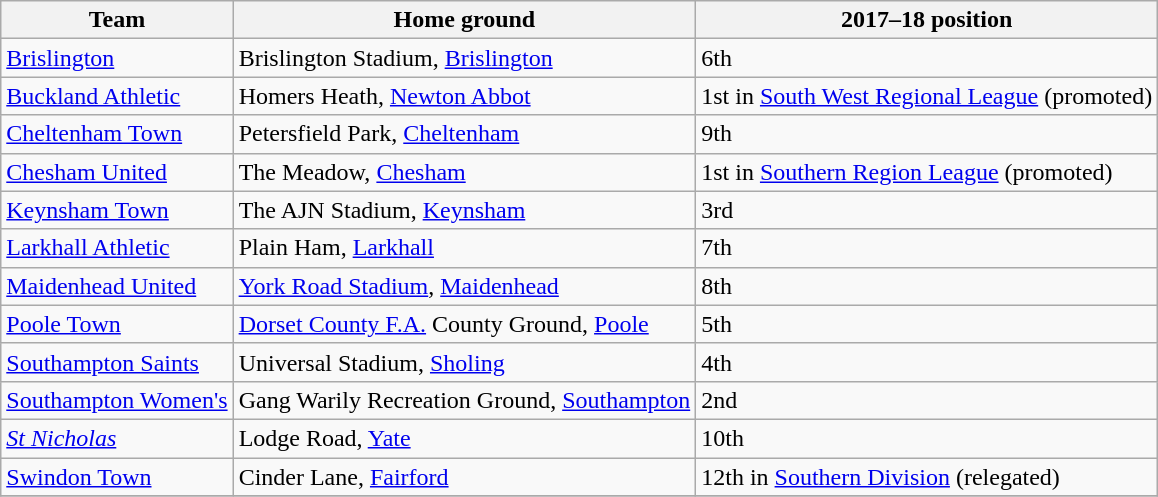<table class=wikitable>
<tr>
<th>Team</th>
<th>Home ground</th>
<th>2017–18 position</th>
</tr>
<tr>
<td><a href='#'>Brislington</a></td>
<td>Brislington Stadium, <a href='#'>Brislington</a></td>
<td>6th</td>
</tr>
<tr>
<td><a href='#'>Buckland Athletic</a></td>
<td>Homers Heath, <a href='#'>Newton Abbot</a></td>
<td>1st in <a href='#'>South West Regional League</a> (promoted)</td>
</tr>
<tr>
<td><a href='#'>Cheltenham Town</a></td>
<td>Petersfield Park, <a href='#'>Cheltenham</a></td>
<td>9th</td>
</tr>
<tr>
<td><a href='#'>Chesham United</a></td>
<td>The Meadow, <a href='#'>Chesham</a></td>
<td>1st in <a href='#'>Southern Region League</a> (promoted)</td>
</tr>
<tr>
<td><a href='#'>Keynsham Town</a></td>
<td>The AJN Stadium, <a href='#'>Keynsham</a></td>
<td>3rd</td>
</tr>
<tr>
<td><a href='#'>Larkhall Athletic</a></td>
<td>Plain Ham, <a href='#'>Larkhall</a></td>
<td>7th</td>
</tr>
<tr>
<td><a href='#'>Maidenhead United</a></td>
<td><a href='#'>York Road Stadium</a>, <a href='#'>Maidenhead</a></td>
<td>8th</td>
</tr>
<tr>
<td><a href='#'>Poole Town</a></td>
<td><a href='#'>Dorset County F.A.</a> County Ground, <a href='#'>Poole</a></td>
<td>5th</td>
</tr>
<tr>
<td><a href='#'>Southampton Saints</a></td>
<td>Universal Stadium, <a href='#'>Sholing</a></td>
<td>4th</td>
</tr>
<tr>
<td><a href='#'>Southampton Women's</a></td>
<td>Gang Warily Recreation Ground, <a href='#'>Southampton</a></td>
<td>2nd</td>
</tr>
<tr>
<td><em><a href='#'>St Nicholas</a></em></td>
<td>Lodge Road, <a href='#'>Yate</a></td>
<td>10th</td>
</tr>
<tr>
<td><a href='#'>Swindon Town</a></td>
<td>Cinder Lane, <a href='#'>Fairford</a></td>
<td>12th in <a href='#'>Southern Division</a> (relegated)</td>
</tr>
<tr>
</tr>
</table>
